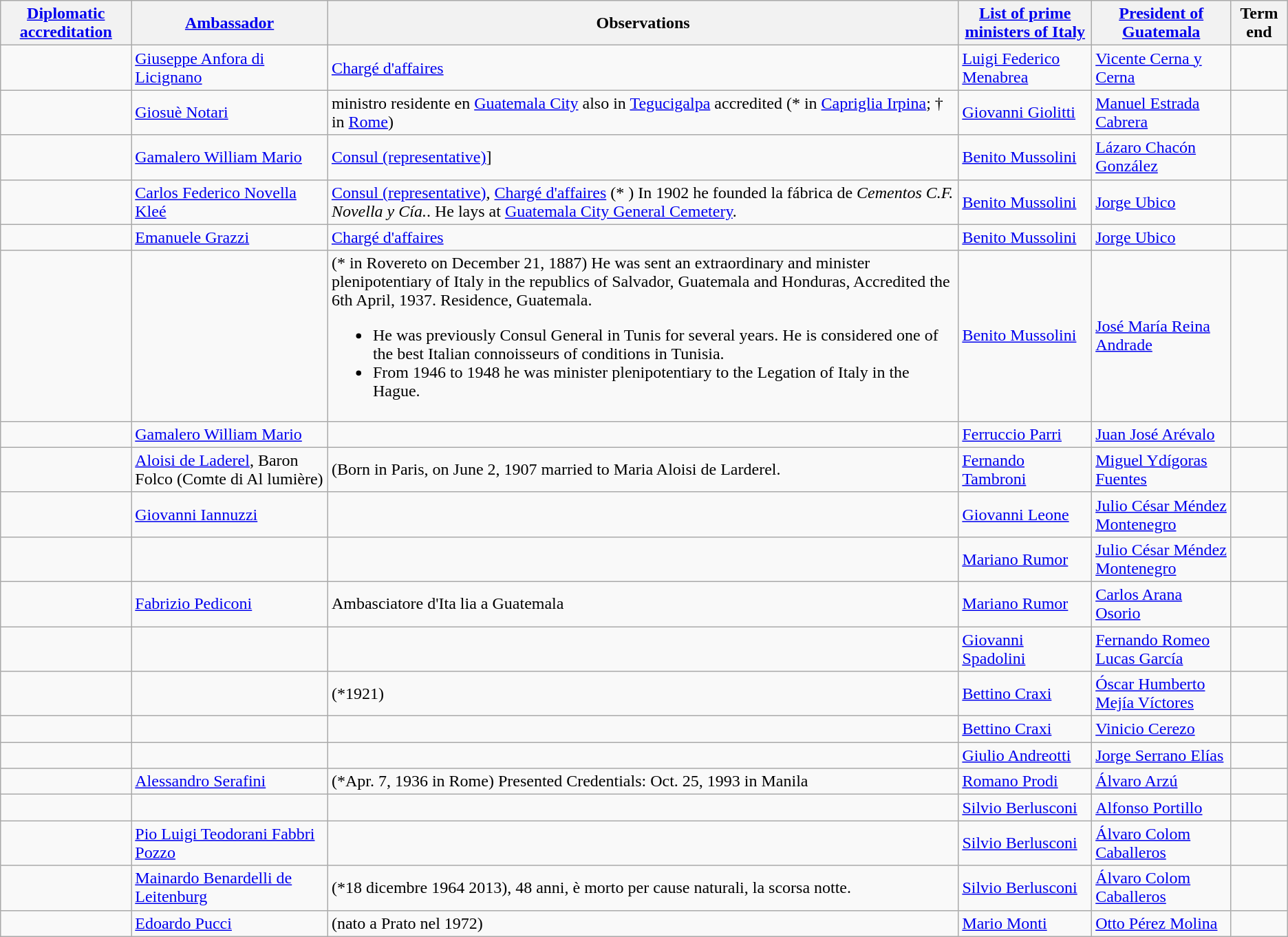<table class="wikitable sortable">
<tr>
<th><a href='#'>Diplomatic accreditation</a></th>
<th><a href='#'>Ambassador</a></th>
<th>Observations</th>
<th><a href='#'>List of prime ministers of Italy</a></th>
<th><a href='#'>President of Guatemala</a></th>
<th>Term end</th>
</tr>
<tr>
<td></td>
<td><a href='#'>Giuseppe Anfora di Licignano</a></td>
<td><a href='#'>Chargé d'affaires</a></td>
<td><a href='#'>Luigi Federico Menabrea</a></td>
<td><a href='#'>Vicente Cerna y Cerna</a></td>
<td></td>
</tr>
<tr>
<td></td>
<td><a href='#'>Giosuè Notari</a></td>
<td>ministro residente en <a href='#'>Guatemala City</a> also in <a href='#'>Tegucigalpa</a> accredited (*  in <a href='#'>Capriglia Irpina</a>; †  in <a href='#'>Rome</a>) </td>
<td><a href='#'>Giovanni Giolitti</a></td>
<td><a href='#'>Manuel Estrada Cabrera</a></td>
<td></td>
</tr>
<tr>
<td></td>
<td><a href='#'>Gamalero William Mario</a></td>
<td><a href='#'>Consul (representative)</a>]</td>
<td><a href='#'>Benito Mussolini</a></td>
<td><a href='#'>Lázaro Chacón González</a></td>
<td></td>
</tr>
<tr>
<td></td>
<td><a href='#'>Carlos Federico Novella Kleé</a></td>
<td><a href='#'>Consul (representative)</a>, <a href='#'>Chargé d'affaires</a> (* ) In 1902 he founded la fábrica de <em>Cementos C.F. Novella y Cía.</em>. He lays at <a href='#'>Guatemala City General Cemetery</a>.</td>
<td><a href='#'>Benito Mussolini</a></td>
<td><a href='#'>Jorge Ubico</a></td>
<td></td>
</tr>
<tr>
<td></td>
<td><a href='#'>Emanuele Grazzi</a></td>
<td><a href='#'>Chargé d'affaires</a></td>
<td><a href='#'>Benito Mussolini</a></td>
<td><a href='#'>Jorge Ubico</a></td>
<td></td>
</tr>
<tr>
<td></td>
<td></td>
<td>(* in Rovereto on December 21, 1887) He was sent an extraordinary and minister plenipotentiary of Italy in the republics of Salvador, Guatemala and Honduras, Accredited the 6th April, 1937. Residence, Guatemala.<br><ul><li>He was previously Consul General in Tunis for several years. He is considered one of the best Italian connoisseurs of conditions in Tunisia.</li><li>From 1946 to 1948 he was minister plenipotentiary to the Legation of Italy in the Hague.</li></ul></td>
<td><a href='#'>Benito Mussolini</a></td>
<td><a href='#'>José María Reina Andrade</a></td>
<td></td>
</tr>
<tr>
<td></td>
<td><a href='#'>Gamalero William Mario</a></td>
<td></td>
<td><a href='#'>Ferruccio Parri</a></td>
<td><a href='#'>Juan José Arévalo</a></td>
<td></td>
</tr>
<tr>
<td></td>
<td><a href='#'>Aloisi de Laderel</a>, Baron Folco (Comte di Al lumière)</td>
<td>(Born in Paris, on June 2, 1907 married to Maria Aloisi de Larderel.</td>
<td><a href='#'>Fernando Tambroni</a></td>
<td><a href='#'>Miguel Ydígoras Fuentes</a></td>
<td></td>
</tr>
<tr>
<td></td>
<td><a href='#'>Giovanni Iannuzzi</a></td>
<td></td>
<td><a href='#'>Giovanni Leone</a></td>
<td><a href='#'>Julio César Méndez Montenegro</a></td>
<td></td>
</tr>
<tr>
<td></td>
<td></td>
<td></td>
<td><a href='#'>Mariano Rumor</a></td>
<td><a href='#'>Julio César Méndez Montenegro</a></td>
<td></td>
</tr>
<tr>
<td></td>
<td><a href='#'>Fabrizio Pediconi</a></td>
<td>Ambasciatore d'Ita lia a Guatemala</td>
<td><a href='#'>Mariano Rumor</a></td>
<td><a href='#'>Carlos Arana Osorio</a></td>
<td></td>
</tr>
<tr>
<td></td>
<td></td>
<td></td>
<td><a href='#'>Giovanni Spadolini</a></td>
<td><a href='#'>Fernando Romeo Lucas García</a></td>
<td></td>
</tr>
<tr>
<td></td>
<td></td>
<td>(*1921)</td>
<td><a href='#'>Bettino Craxi</a></td>
<td><a href='#'>Óscar Humberto Mejía Víctores</a></td>
<td></td>
</tr>
<tr>
<td></td>
<td></td>
<td></td>
<td><a href='#'>Bettino Craxi</a></td>
<td><a href='#'>Vinicio Cerezo</a></td>
<td></td>
</tr>
<tr>
<td></td>
<td></td>
<td></td>
<td><a href='#'>Giulio Andreotti</a></td>
<td><a href='#'>Jorge Serrano Elías</a></td>
<td></td>
</tr>
<tr>
<td></td>
<td><a href='#'>Alessandro Serafini</a></td>
<td>(*Apr. 7, 1936 in Rome) Presented Credentials: Oct. 25, 1993 in Manila </td>
<td><a href='#'>Romano Prodi</a></td>
<td><a href='#'>Álvaro Arzú</a></td>
<td></td>
</tr>
<tr>
<td></td>
<td></td>
<td></td>
<td><a href='#'>Silvio Berlusconi</a></td>
<td><a href='#'>Alfonso Portillo</a></td>
<td></td>
</tr>
<tr>
<td></td>
<td><a href='#'>Pio Luigi Teodorani Fabbri Pozzo</a></td>
<td></td>
<td><a href='#'>Silvio Berlusconi</a></td>
<td><a href='#'>Álvaro Colom Caballeros</a></td>
<td></td>
</tr>
<tr>
<td></td>
<td><a href='#'>Mainardo Benardelli de Leitenburg</a></td>
<td>(*18 dicembre 1964 2013), 48 anni, è morto per cause naturali, la scorsa notte.</td>
<td><a href='#'>Silvio Berlusconi</a></td>
<td><a href='#'>Álvaro Colom Caballeros</a></td>
<td></td>
</tr>
<tr>
<td></td>
<td><a href='#'>Edoardo Pucci</a><br></onlyinclude></td>
<td>(nato a Prato nel 1972)</td>
<td><a href='#'>Mario Monti</a></td>
<td><a href='#'>Otto Pérez Molina</a></td>
<td></td>
</tr>
</table>
